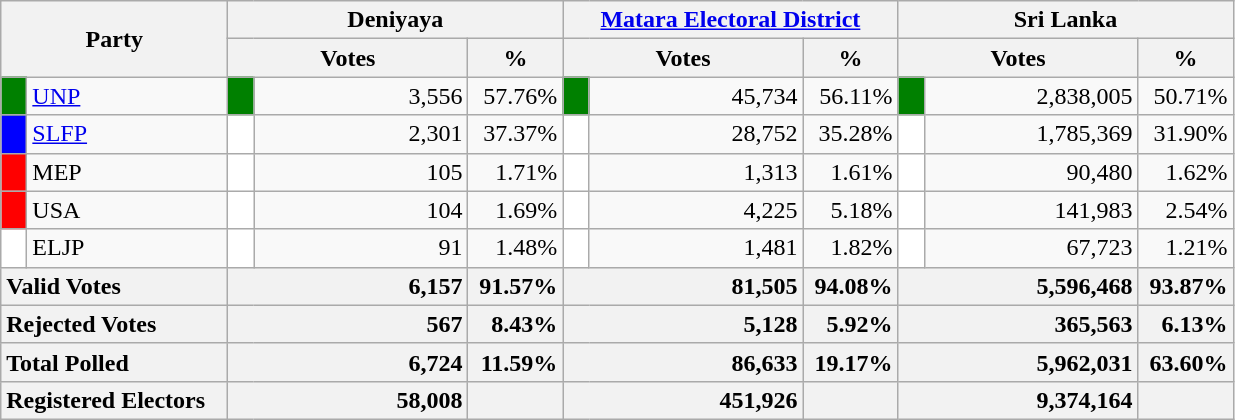<table class="wikitable">
<tr>
<th colspan="2" width="144px"rowspan="2">Party</th>
<th colspan="3" width="216px">Deniyaya</th>
<th colspan="3" width="216px"><a href='#'>Matara Electoral District</a></th>
<th colspan="3" width="216px">Sri Lanka</th>
</tr>
<tr>
<th colspan="2" width="144px">Votes</th>
<th>%</th>
<th colspan="2" width="144px">Votes</th>
<th>%</th>
<th colspan="2" width="144px">Votes</th>
<th>%</th>
</tr>
<tr>
<td style="background-color:green;" width="10px"></td>
<td style="text-align:left;"><a href='#'>UNP</a></td>
<td style="background-color:green;" width="10px"></td>
<td style="text-align:right;">3,556</td>
<td style="text-align:right;">57.76%</td>
<td style="background-color:green;" width="10px"></td>
<td style="text-align:right;">45,734</td>
<td style="text-align:right;">56.11%</td>
<td style="background-color:green;" width="10px"></td>
<td style="text-align:right;">2,838,005</td>
<td style="text-align:right;">50.71%</td>
</tr>
<tr>
<td style="background-color:blue;" width="10px"></td>
<td style="text-align:left;"><a href='#'>SLFP</a></td>
<td style="background-color:white;" width="10px"></td>
<td style="text-align:right;">2,301</td>
<td style="text-align:right;">37.37%</td>
<td style="background-color:white;" width="10px"></td>
<td style="text-align:right;">28,752</td>
<td style="text-align:right;">35.28%</td>
<td style="background-color:white;" width="10px"></td>
<td style="text-align:right;">1,785,369</td>
<td style="text-align:right;">31.90%</td>
</tr>
<tr>
<td style="background-color:red;" width="10px"></td>
<td style="text-align:left;">MEP</td>
<td style="background-color:white;" width="10px"></td>
<td style="text-align:right;">105</td>
<td style="text-align:right;">1.71%</td>
<td style="background-color:white;" width="10px"></td>
<td style="text-align:right;">1,313</td>
<td style="text-align:right;">1.61%</td>
<td style="background-color:white;" width="10px"></td>
<td style="text-align:right;">90,480</td>
<td style="text-align:right;">1.62%</td>
</tr>
<tr>
<td style="background-color:red;" width="10px"></td>
<td style="text-align:left;">USA</td>
<td style="background-color:white;" width="10px"></td>
<td style="text-align:right;">104</td>
<td style="text-align:right;">1.69%</td>
<td style="background-color:white;" width="10px"></td>
<td style="text-align:right;">4,225</td>
<td style="text-align:right;">5.18%</td>
<td style="background-color:white;" width="10px"></td>
<td style="text-align:right;">141,983</td>
<td style="text-align:right;">2.54%</td>
</tr>
<tr>
<td style="background-color:white;" width="10px"></td>
<td style="text-align:left;">ELJP</td>
<td style="background-color:white;" width="10px"></td>
<td style="text-align:right;">91</td>
<td style="text-align:right;">1.48%</td>
<td style="background-color:white;" width="10px"></td>
<td style="text-align:right;">1,481</td>
<td style="text-align:right;">1.82%</td>
<td style="background-color:white;" width="10px"></td>
<td style="text-align:right;">67,723</td>
<td style="text-align:right;">1.21%</td>
</tr>
<tr>
<th colspan="2" width="144px"style="text-align:left;">Valid Votes</th>
<th style="text-align:right;"colspan="2" width="144px">6,157</th>
<th style="text-align:right;">91.57%</th>
<th style="text-align:right;"colspan="2" width="144px">81,505</th>
<th style="text-align:right;">94.08%</th>
<th style="text-align:right;"colspan="2" width="144px">5,596,468</th>
<th style="text-align:right;">93.87%</th>
</tr>
<tr>
<th colspan="2" width="144px"style="text-align:left;">Rejected Votes</th>
<th style="text-align:right;"colspan="2" width="144px">567</th>
<th style="text-align:right;">8.43%</th>
<th style="text-align:right;"colspan="2" width="144px">5,128</th>
<th style="text-align:right;">5.92%</th>
<th style="text-align:right;"colspan="2" width="144px">365,563</th>
<th style="text-align:right;">6.13%</th>
</tr>
<tr>
<th colspan="2" width="144px"style="text-align:left;">Total Polled</th>
<th style="text-align:right;"colspan="2" width="144px">6,724</th>
<th style="text-align:right;">11.59%</th>
<th style="text-align:right;"colspan="2" width="144px">86,633</th>
<th style="text-align:right;">19.17%</th>
<th style="text-align:right;"colspan="2" width="144px">5,962,031</th>
<th style="text-align:right;">63.60%</th>
</tr>
<tr>
<th colspan="2" width="144px"style="text-align:left;">Registered Electors</th>
<th style="text-align:right;"colspan="2" width="144px">58,008</th>
<th></th>
<th style="text-align:right;"colspan="2" width="144px">451,926</th>
<th></th>
<th style="text-align:right;"colspan="2" width="144px">9,374,164</th>
<th></th>
</tr>
</table>
